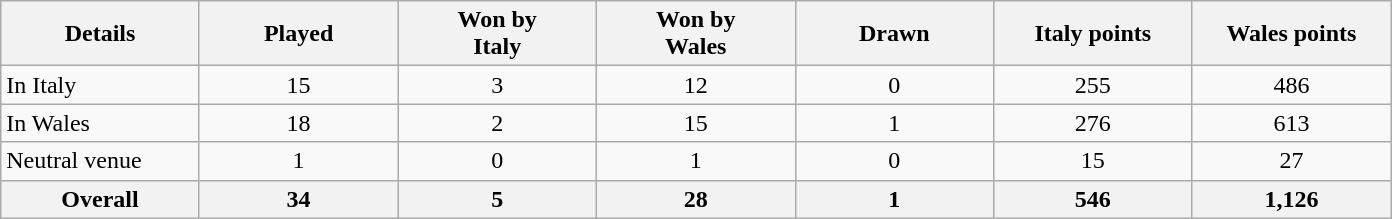<table class="wikitable sortable">
<tr>
<th width="125">Details</th>
<th width="125">Played</th>
<th width="125">Won by<br>Italy</th>
<th width="125">Won by<br>Wales</th>
<th width="125">Drawn</th>
<th width="125">Italy points</th>
<th width="125">Wales points</th>
</tr>
<tr>
<td>In Italy</td>
<td align=center>15</td>
<td align=center>3</td>
<td align=center>12</td>
<td align=center>0</td>
<td align=center>255</td>
<td align=center>486</td>
</tr>
<tr>
<td>In Wales</td>
<td align=center>18</td>
<td align=center>2</td>
<td align=center>15</td>
<td align=center>1</td>
<td align=center>276</td>
<td align=center>613</td>
</tr>
<tr>
<td>Neutral venue</td>
<td align=center>1</td>
<td align=center>0</td>
<td align=center>1</td>
<td align=center>0</td>
<td align=center>15</td>
<td align=center>27</td>
</tr>
<tr>
<th align=center>Overall</th>
<th align=center>34</th>
<th align=center>5</th>
<th align=center>28</th>
<th align=center>1</th>
<th align=center>546</th>
<th align=center>1,126</th>
</tr>
</table>
